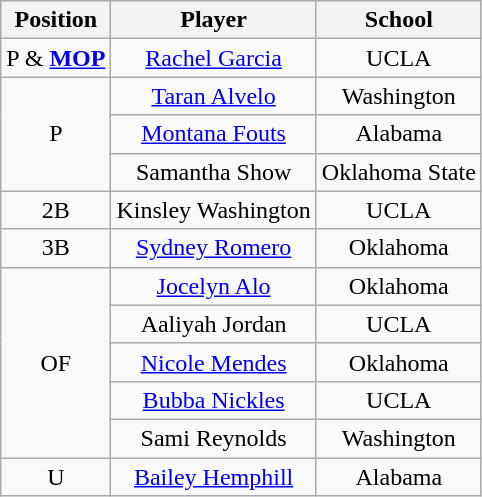<table class="wikitable" style=text-align:center>
<tr>
<th>Position</th>
<th>Player</th>
<th>School</th>
</tr>
<tr>
<td>P & <strong><a href='#'>MOP</a></strong></td>
<td><a href='#'>Rachel Garcia</a></td>
<td style=>UCLA</td>
</tr>
<tr>
<td rowspan=3>P</td>
<td><a href='#'>Taran Alvelo</a></td>
<td style=>Washington</td>
</tr>
<tr>
<td><a href='#'>Montana Fouts</a></td>
<td style=>Alabama</td>
</tr>
<tr>
<td>Samantha Show</td>
<td style=>Oklahoma State</td>
</tr>
<tr>
<td>2B</td>
<td>Kinsley Washington</td>
<td style=>UCLA</td>
</tr>
<tr>
<td>3B</td>
<td><a href='#'>Sydney Romero</a></td>
<td style=>Oklahoma</td>
</tr>
<tr>
<td rowspan=5>OF</td>
<td><a href='#'>Jocelyn Alo</a></td>
<td style=>Oklahoma</td>
</tr>
<tr>
<td>Aaliyah Jordan</td>
<td style=>UCLA</td>
</tr>
<tr>
<td><a href='#'>Nicole Mendes</a></td>
<td style=>Oklahoma</td>
</tr>
<tr>
<td><a href='#'>Bubba Nickles</a></td>
<td style=>UCLA</td>
</tr>
<tr>
<td>Sami Reynolds</td>
<td style=>Washington</td>
</tr>
<tr>
<td>U</td>
<td><a href='#'>Bailey Hemphill</a></td>
<td style=>Alabama</td>
</tr>
</table>
